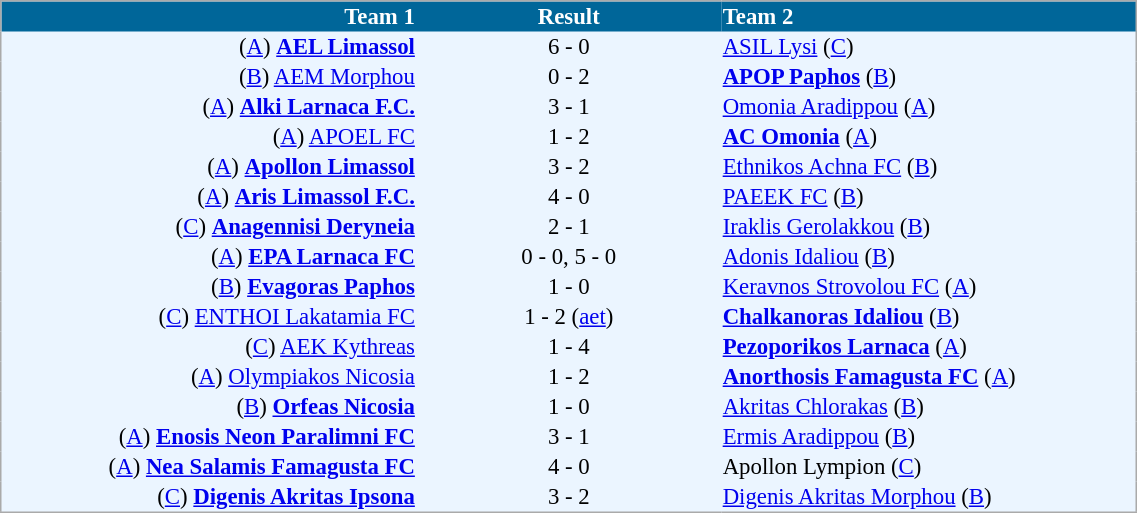<table cellspacing="0" style="background: #EBF5FF; border: 1px #aaa solid; border-collapse: collapse; font-size: 95%;" width=60%>
<tr bgcolor=#006699 style="color:white;">
<th width=30% align="right">Team 1</th>
<th width=22% align="center">Result</th>
<th width=30% align="left">Team 2</th>
</tr>
<tr>
<td align=right>(<a href='#'>A</a>) <strong><a href='#'>AEL Limassol</a></strong></td>
<td align=center>6 - 0</td>
<td align=left><a href='#'>ASIL Lysi</a> (<a href='#'>C</a>)</td>
</tr>
<tr>
<td align=right>(<a href='#'>B</a>) <a href='#'>AEM Morphou</a></td>
<td align=center>0 - 2</td>
<td align=left><strong><a href='#'>APOP Paphos</a></strong> (<a href='#'>B</a>)</td>
</tr>
<tr>
<td align=right>(<a href='#'>A</a>) <strong><a href='#'>Alki Larnaca F.C.</a></strong></td>
<td align=center>3 - 1</td>
<td align=left><a href='#'>Omonia Aradippou</a> (<a href='#'>A</a>)</td>
</tr>
<tr>
<td align=right>(<a href='#'>A</a>) <a href='#'>APOEL FC</a></td>
<td align=center>1 - 2</td>
<td align=left><strong><a href='#'>AC Omonia</a></strong> (<a href='#'>A</a>)</td>
</tr>
<tr>
<td align=right>(<a href='#'>A</a>) <strong><a href='#'>Apollon Limassol</a></strong></td>
<td align=center>3 - 2</td>
<td align=left><a href='#'>Ethnikos Achna FC</a> (<a href='#'>B</a>)</td>
</tr>
<tr>
<td align=right>(<a href='#'>A</a>) <strong><a href='#'>Aris Limassol F.C.</a></strong></td>
<td align=center>4 - 0</td>
<td align=left><a href='#'>PAEEK FC</a> (<a href='#'>B</a>)</td>
</tr>
<tr>
<td align=right>(<a href='#'>C</a>) <strong><a href='#'>Anagennisi Deryneia</a></strong></td>
<td align=center>2 - 1</td>
<td align=left><a href='#'>Iraklis Gerolakkou</a> (<a href='#'>B</a>)</td>
</tr>
<tr>
<td align=right>(<a href='#'>A</a>) <strong><a href='#'>EPA Larnaca FC</a></strong></td>
<td align=center>0 - 0, 5 - 0</td>
<td align=left><a href='#'>Adonis Idaliou</a> (<a href='#'>B</a>)</td>
</tr>
<tr>
<td align=right>(<a href='#'>B</a>) <strong><a href='#'>Evagoras Paphos</a></strong></td>
<td align=center>1 - 0</td>
<td align=left><a href='#'>Keravnos Strovolou FC</a> (<a href='#'>A</a>)</td>
</tr>
<tr>
<td align=right>(<a href='#'>C</a>) <a href='#'>ENTHOI Lakatamia FC</a></td>
<td align=center>1 - 2 (<a href='#'>aet</a>)</td>
<td align=left><strong><a href='#'>Chalkanoras Idaliou</a></strong> (<a href='#'>B</a>)</td>
</tr>
<tr>
<td align=right>(<a href='#'>C</a>) <a href='#'>AEK Kythreas</a></td>
<td align=center>1 - 4</td>
<td align=left><strong><a href='#'>Pezoporikos Larnaca</a></strong> (<a href='#'>A</a>)</td>
</tr>
<tr>
<td align=right>(<a href='#'>A</a>) <a href='#'>Olympiakos Nicosia</a></td>
<td align=center>1 - 2</td>
<td align=left><strong><a href='#'>Anorthosis Famagusta FC</a></strong> (<a href='#'>A</a>)</td>
</tr>
<tr>
<td align=right>(<a href='#'>B</a>) <strong><a href='#'>Orfeas Nicosia</a></strong></td>
<td align=center>1 - 0</td>
<td align=left><a href='#'>Akritas Chlorakas</a> (<a href='#'>B</a>)</td>
</tr>
<tr>
<td align=right>(<a href='#'>A</a>) <strong><a href='#'>Enosis Neon Paralimni FC</a></strong></td>
<td align=center>3 - 1</td>
<td align=left><a href='#'>Ermis Aradippou</a> (<a href='#'>B</a>)</td>
</tr>
<tr>
<td align=right>(<a href='#'>A</a>) <strong><a href='#'>Nea Salamis Famagusta FC</a></strong></td>
<td align=center>4 - 0</td>
<td align=left>Apollon Lympion (<a href='#'>C</a>)</td>
</tr>
<tr>
<td align=right>(<a href='#'>C</a>) <strong><a href='#'>Digenis Akritas Ipsona</a></strong></td>
<td align=center>3 - 2</td>
<td align=left><a href='#'>Digenis Akritas Morphou</a> (<a href='#'>B</a>)</td>
</tr>
<tr>
</tr>
</table>
